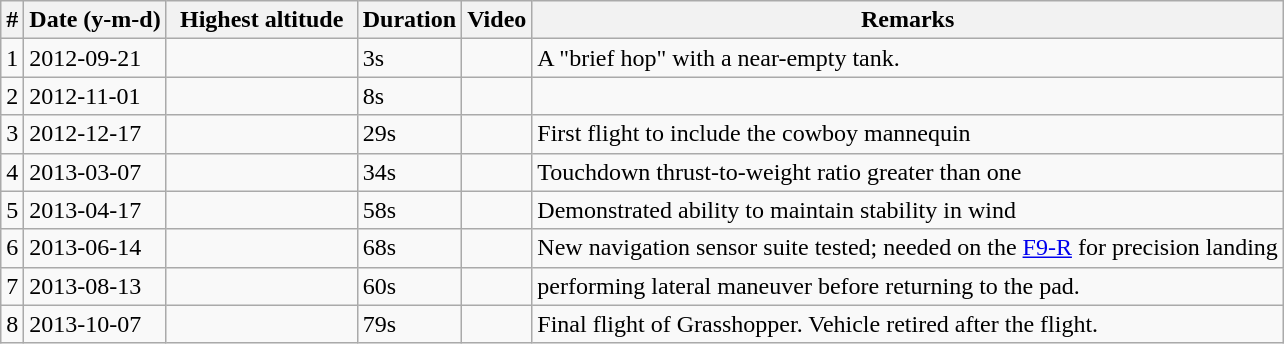<table class="wikitable">
<tr>
<th>#</th>
<th>Date (y-m-d)</th>
<th width=120>Highest altitude</th>
<th>Duration</th>
<th>Video</th>
<th>Remarks</th>
</tr>
<tr>
<td>1</td>
<td>2012-09-21</td>
<td></td>
<td>3s</td>
<td></td>
<td>A "brief hop" with a near-empty tank.</td>
</tr>
<tr>
<td>2</td>
<td>2012-11-01</td>
<td></td>
<td>8s</td>
<td></td>
<td></td>
</tr>
<tr>
<td>3</td>
<td>2012-12-17</td>
<td></td>
<td>29s</td>
<td></td>
<td>First flight to include the cowboy mannequin</td>
</tr>
<tr>
<td>4</td>
<td>2013-03-07</td>
<td></td>
<td>34s</td>
<td></td>
<td>Touchdown thrust-to-weight ratio greater than one</td>
</tr>
<tr>
<td>5</td>
<td>2013-04-17</td>
<td></td>
<td>58s</td>
<td></td>
<td>Demonstrated ability to maintain stability in wind</td>
</tr>
<tr>
<td>6</td>
<td>2013-06-14</td>
<td></td>
<td>68s</td>
<td></td>
<td>New navigation sensor suite tested; needed on the <a href='#'>F9-R</a> for precision landing</td>
</tr>
<tr>
<td>7</td>
<td>2013-08-13</td>
<td></td>
<td>60s</td>
<td></td>
<td> performing  lateral maneuver before returning to the pad.</td>
</tr>
<tr>
<td>8</td>
<td>2013-10-07</td>
<td></td>
<td>79s</td>
<td></td>
<td>Final flight of Grasshopper.  Vehicle retired after the flight.</td>
</tr>
</table>
